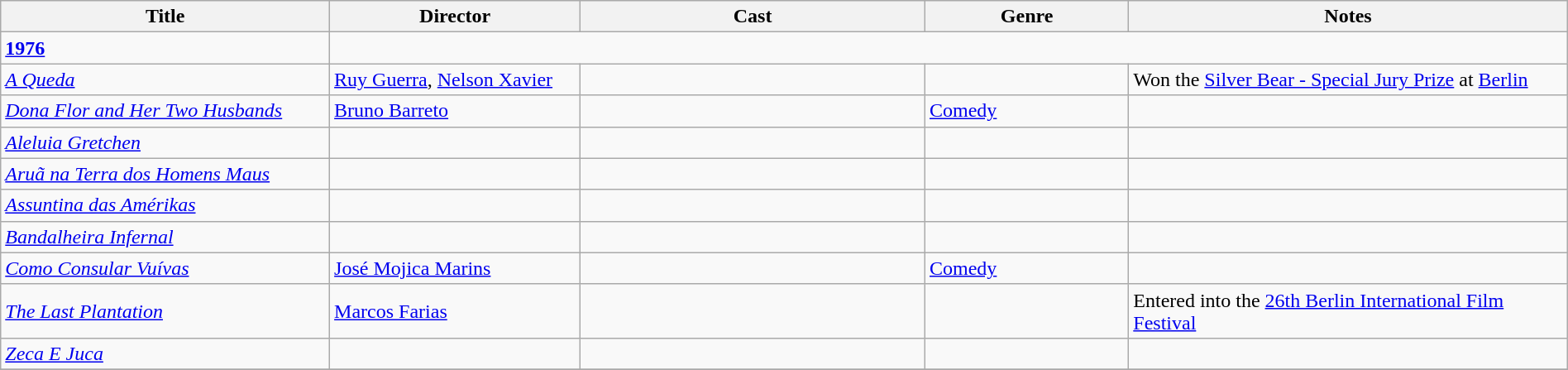<table class="wikitable" width= "100%">
<tr>
<th width=21%>Title</th>
<th width=16%>Director</th>
<th width=22%>Cast</th>
<th width=13%>Genre</th>
<th width=28%>Notes</th>
</tr>
<tr>
<td><strong><a href='#'>1976</a></strong></td>
</tr>
<tr>
<td><em><a href='#'>A Queda</a></em></td>
<td><a href='#'>Ruy Guerra</a>, <a href='#'>Nelson Xavier</a></td>
<td></td>
<td></td>
<td>Won the <a href='#'>Silver Bear - Special Jury Prize</a> at <a href='#'>Berlin</a></td>
</tr>
<tr>
<td><em><a href='#'>Dona Flor and Her Two Husbands</a></em></td>
<td><a href='#'>Bruno Barreto</a></td>
<td></td>
<td><a href='#'>Comedy</a></td>
<td></td>
</tr>
<tr>
<td><em><a href='#'>Aleluia Gretchen</a></em></td>
<td></td>
<td></td>
<td></td>
<td></td>
</tr>
<tr>
<td><em><a href='#'>Aruã na Terra dos Homens Maus</a></em></td>
<td></td>
<td></td>
<td></td>
<td></td>
</tr>
<tr>
<td><em><a href='#'>Assuntina das Amérikas</a></em></td>
<td></td>
<td></td>
<td></td>
<td></td>
</tr>
<tr>
<td><em><a href='#'>Bandalheira Infernal</a></em></td>
<td></td>
<td></td>
<td></td>
<td></td>
</tr>
<tr>
<td><em><a href='#'>Como Consular Vuívas</a></em></td>
<td><a href='#'>José Mojica Marins</a></td>
<td></td>
<td><a href='#'>Comedy</a></td>
<td></td>
</tr>
<tr>
<td><em><a href='#'>The Last Plantation</a></em></td>
<td><a href='#'>Marcos Farias</a></td>
<td></td>
<td></td>
<td>Entered into the <a href='#'>26th Berlin International Film Festival</a></td>
</tr>
<tr>
<td><em><a href='#'>Zeca E Juca</a></em></td>
<td></td>
<td></td>
<td></td>
<td></td>
</tr>
<tr>
</tr>
</table>
